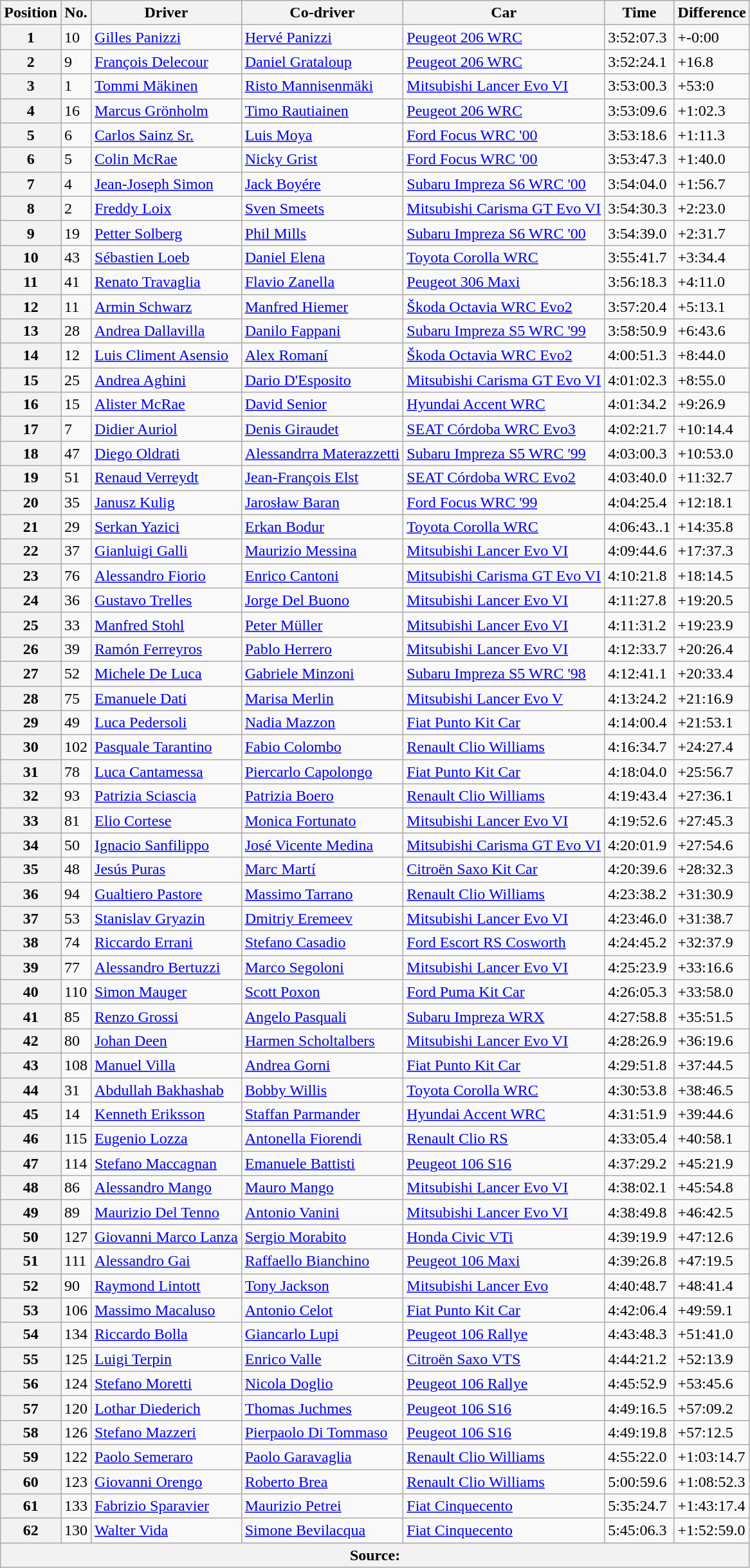<table class="wikitable">
<tr>
<th>Position</th>
<th>No.</th>
<th>Driver</th>
<th>Co-driver</th>
<th>Car</th>
<th>Time</th>
<th>Difference</th>
</tr>
<tr>
<th>1</th>
<td>10</td>
<td><a href='#'>Gilles Panizzi</a></td>
<td><a href='#'>Hervé Panizzi</a></td>
<td><a href='#'>Peugeot 206 WRC</a></td>
<td>3:52:07.3</td>
<td>+-0:00</td>
</tr>
<tr>
<th>2</th>
<td>9</td>
<td><a href='#'>François Delecour</a></td>
<td><a href='#'>Daniel Grataloup</a></td>
<td><a href='#'>Peugeot 206 WRC</a></td>
<td>3:52:24.1</td>
<td>+16.8</td>
</tr>
<tr>
<th>3</th>
<td>1</td>
<td><a href='#'>Tommi Mäkinen</a></td>
<td><a href='#'>Risto Mannisenmäki</a></td>
<td><a href='#'>Mitsubishi Lancer Evo VI</a></td>
<td>3:53:00.3</td>
<td>+53:0</td>
</tr>
<tr>
<th>4</th>
<td>16</td>
<td><a href='#'>Marcus Grönholm</a></td>
<td><a href='#'>Timo Rautiainen</a></td>
<td><a href='#'>Peugeot 206 WRC</a></td>
<td>3:53:09.6</td>
<td>+1:02.3</td>
</tr>
<tr>
<th>5</th>
<td>6</td>
<td><a href='#'>Carlos Sainz Sr.</a></td>
<td><a href='#'>Luis Moya</a></td>
<td><a href='#'>Ford Focus WRC '00</a></td>
<td>3:53:18.6</td>
<td>+1:11.3</td>
</tr>
<tr>
<th>6</th>
<td>5</td>
<td><a href='#'>Colin McRae</a></td>
<td><a href='#'>Nicky Grist</a></td>
<td><a href='#'>Ford Focus WRC '00</a></td>
<td>3:53:47.3</td>
<td>+1:40.0</td>
</tr>
<tr>
<th>7</th>
<td>4</td>
<td><a href='#'>Jean-Joseph Simon</a></td>
<td><a href='#'>Jack Boyére</a></td>
<td><a href='#'>Subaru Impreza S6 WRC '00</a></td>
<td>3:54:04.0</td>
<td>+1:56.7</td>
</tr>
<tr>
<th>8</th>
<td>2</td>
<td><a href='#'>Freddy Loix</a></td>
<td><a href='#'>Sven Smeets</a></td>
<td><a href='#'>Mitsubishi Carisma GT Evo VI</a></td>
<td>3:54:30.3</td>
<td>+2:23.0</td>
</tr>
<tr>
<th>9</th>
<td>19</td>
<td><a href='#'>Petter Solberg</a></td>
<td><a href='#'>Phil Mills</a></td>
<td><a href='#'>Subaru Impreza S6 WRC '00</a></td>
<td>3:54:39.0</td>
<td>+2:31.7</td>
</tr>
<tr>
<th>10</th>
<td>43</td>
<td><a href='#'>Sébastien Loeb</a></td>
<td><a href='#'>Daniel Elena</a></td>
<td><a href='#'>Toyota Corolla WRC</a></td>
<td>3:55:41.7</td>
<td>+3:34.4</td>
</tr>
<tr>
<th>11</th>
<td>41</td>
<td><a href='#'>Renato Travaglia</a></td>
<td><a href='#'>Flavio Zanella</a></td>
<td><a href='#'>Peugeot 306 Maxi</a></td>
<td>3:56:18.3</td>
<td>+4:11.0</td>
</tr>
<tr>
<th>12</th>
<td>11</td>
<td><a href='#'>Armin Schwarz</a></td>
<td><a href='#'>Manfred Hiemer</a></td>
<td><a href='#'>Škoda Octavia WRC Evo2</a></td>
<td>3:57:20.4</td>
<td>+5:13.1</td>
</tr>
<tr>
<th>13</th>
<td>28</td>
<td><a href='#'>Andrea Dallavilla</a></td>
<td><a href='#'>Danilo Fappani</a></td>
<td><a href='#'>Subaru Impreza S5 WRC '99</a></td>
<td>3:58:50.9</td>
<td>+6:43.6</td>
</tr>
<tr>
<th>14</th>
<td>12</td>
<td><a href='#'>Luis Climent Asensio</a></td>
<td><a href='#'>Alex Romaní</a></td>
<td><a href='#'>Škoda Octavia WRC Evo2</a></td>
<td>4:00:51.3</td>
<td>+8:44.0</td>
</tr>
<tr>
<th>15</th>
<td>25</td>
<td><a href='#'>Andrea Aghini</a></td>
<td><a href='#'>Dario D'Esposito</a></td>
<td><a href='#'>Mitsubishi Carisma GT Evo VI</a></td>
<td>4:01:02.3</td>
<td>+8:55.0</td>
</tr>
<tr>
<th>16</th>
<td>15</td>
<td><a href='#'>Alister McRae</a></td>
<td><a href='#'>David Senior</a></td>
<td><a href='#'>Hyundai Accent WRC</a></td>
<td>4:01:34.2</td>
<td>+9:26.9</td>
</tr>
<tr>
<th>17</th>
<td>7</td>
<td><a href='#'>Didier Auriol</a></td>
<td><a href='#'>Denis Giraudet</a></td>
<td><a href='#'>SEAT Córdoba WRC Evo3</a></td>
<td>4:02:21.7</td>
<td>+10:14.4</td>
</tr>
<tr>
<th>18</th>
<td>47</td>
<td><a href='#'>Diego Oldrati</a></td>
<td><a href='#'>Alessandrra Materazzetti</a></td>
<td><a href='#'>Subaru Impreza S5 WRC '99</a></td>
<td>4:03:00.3</td>
<td>+10:53.0</td>
</tr>
<tr>
<th>19</th>
<td>51</td>
<td><a href='#'>Renaud Verreydt</a></td>
<td><a href='#'>Jean-François Elst</a></td>
<td><a href='#'>SEAT Córdoba WRC Evo2</a></td>
<td>4:03:40.0</td>
<td>+11:32.7</td>
</tr>
<tr>
<th>20</th>
<td>35</td>
<td><a href='#'>Janusz Kulig</a></td>
<td><a href='#'>Jarosław Baran</a></td>
<td><a href='#'>Ford Focus WRC '99</a></td>
<td>4:04:25.4</td>
<td>+12:18.1</td>
</tr>
<tr>
<th>21</th>
<td>29</td>
<td><a href='#'>Serkan Yazici</a></td>
<td><a href='#'>Erkan Bodur</a></td>
<td><a href='#'>Toyota Corolla WRC</a></td>
<td>4:06:43..1</td>
<td>+14:35.8</td>
</tr>
<tr>
<th>22</th>
<td>37</td>
<td><a href='#'>Gianluigi Galli</a></td>
<td><a href='#'>Maurizio Messina</a></td>
<td><a href='#'>Mitsubishi Lancer Evo VI</a></td>
<td>4:09:44.6</td>
<td>+17:37.3</td>
</tr>
<tr>
<th>23</th>
<td>76</td>
<td><a href='#'>Alessandro Fiorio</a></td>
<td><a href='#'>Enrico Cantoni</a></td>
<td><a href='#'>Mitsubishi Carisma GT Evo VI</a></td>
<td>4:10:21.8</td>
<td>+18:14.5</td>
</tr>
<tr>
<th>24</th>
<td>36</td>
<td><a href='#'>Gustavo Trelles</a></td>
<td><a href='#'>Jorge Del Buono</a></td>
<td><a href='#'>Mitsubishi Lancer Evo VI</a></td>
<td>4:11:27.8</td>
<td>+19:20.5</td>
</tr>
<tr>
<th>25</th>
<td>33</td>
<td><a href='#'>Manfred Stohl</a></td>
<td><a href='#'>Peter Müller</a></td>
<td><a href='#'>Mitsubishi Lancer Evo VI</a></td>
<td>4:11:31.2</td>
<td>+19:23.9</td>
</tr>
<tr>
<th>26</th>
<td>39</td>
<td><a href='#'>Ramón Ferreyros</a></td>
<td><a href='#'>Pablo Herrero</a></td>
<td><a href='#'>Mitsubishi Lancer Evo VI</a></td>
<td>4:12:33.7</td>
<td>+20:26.4</td>
</tr>
<tr>
<th>27</th>
<td>52</td>
<td><a href='#'>Michele De Luca</a></td>
<td><a href='#'>Gabriele Minzoni</a></td>
<td><a href='#'>Subaru Impreza S5 WRC '98</a></td>
<td>4:12:41.1</td>
<td>+20:33.4</td>
</tr>
<tr>
<th>28</th>
<td>75</td>
<td><a href='#'>Emanuele Dati</a></td>
<td><a href='#'>Marisa Merlin</a></td>
<td><a href='#'>Mitsubishi Lancer Evo V</a></td>
<td>4:13:24.2</td>
<td>+21:16.9</td>
</tr>
<tr>
<th>29</th>
<td>49</td>
<td><a href='#'>Luca Pedersoli</a></td>
<td><a href='#'>Nadia Mazzon</a></td>
<td><a href='#'>Fiat Punto Kit Car</a></td>
<td>4:14:00.4</td>
<td>+21:53.1</td>
</tr>
<tr>
<th>30</th>
<td>102</td>
<td><a href='#'>Pasquale Tarantino</a></td>
<td><a href='#'>Fabio Colombo</a></td>
<td><a href='#'>Renault Clio Williams</a></td>
<td>4:16:34.7</td>
<td>+24:27.4</td>
</tr>
<tr>
<th>31</th>
<td>78</td>
<td><a href='#'>Luca Cantamessa</a></td>
<td><a href='#'>Piercarlo Capolongo</a></td>
<td><a href='#'>Fiat Punto Kit Car</a></td>
<td>4:18:04.0</td>
<td>+25:56.7</td>
</tr>
<tr>
<th>32</th>
<td>93</td>
<td><a href='#'>Patrizia Sciascia</a></td>
<td><a href='#'>Patrizia Boero</a></td>
<td><a href='#'>Renault Clio Williams</a></td>
<td>4:19:43.4</td>
<td>+27:36.1</td>
</tr>
<tr>
<th>33</th>
<td>81</td>
<td><a href='#'>Elio Cortese</a></td>
<td><a href='#'>Monica Fortunato</a></td>
<td><a href='#'>Mitsubishi Lancer Evo VI</a></td>
<td>4:19:52.6</td>
<td>+27:45.3</td>
</tr>
<tr>
<th>34</th>
<td>50</td>
<td><a href='#'>Ignacio Sanfilippo</a></td>
<td><a href='#'>José Vicente Medina</a></td>
<td><a href='#'>Mitsubishi Carisma GT Evo VI</a></td>
<td>4:20:01.9</td>
<td>+27:54.6</td>
</tr>
<tr>
<th>35</th>
<td>48</td>
<td><a href='#'>Jesús Puras</a></td>
<td><a href='#'>Marc Martí</a></td>
<td><a href='#'>Citroën Saxo Kit Car</a></td>
<td>4:20:39.6</td>
<td>+28:32.3</td>
</tr>
<tr>
<th>36</th>
<td>94</td>
<td><a href='#'>Gualtiero Pastore</a></td>
<td><a href='#'>Massimo Tarrano</a></td>
<td><a href='#'>Renault Clio Williams</a></td>
<td>4:23:38.2</td>
<td>+31:30.9</td>
</tr>
<tr>
<th>37</th>
<td>53</td>
<td><a href='#'>Stanislav Gryazin</a></td>
<td><a href='#'>Dmitriy Eremeev</a></td>
<td><a href='#'>Mitsubishi Lancer Evo VI</a></td>
<td>4:23:46.0</td>
<td>+31:38.7</td>
</tr>
<tr>
<th>38</th>
<td>74</td>
<td><a href='#'>Riccardo Errani</a></td>
<td><a href='#'>Stefano Casadio</a></td>
<td><a href='#'>Ford Escort RS Cosworth</a></td>
<td>4:24:45.2</td>
<td>+32:37.9</td>
</tr>
<tr>
<th>39</th>
<td>77</td>
<td><a href='#'>Alessandro Bertuzzi</a></td>
<td><a href='#'>Marco Segoloni</a></td>
<td><a href='#'>Mitsubishi Lancer Evo VI</a></td>
<td>4:25:23.9</td>
<td>+33:16.6</td>
</tr>
<tr>
<th>40</th>
<td>110</td>
<td><a href='#'>Simon Mauger</a></td>
<td><a href='#'>Scott Poxon</a></td>
<td><a href='#'>Ford Puma Kit Car</a></td>
<td>4:26:05.3</td>
<td>+33:58.0</td>
</tr>
<tr>
<th>41</th>
<td>85</td>
<td><a href='#'>Renzo Grossi</a></td>
<td><a href='#'>Angelo Pasquali</a></td>
<td><a href='#'>Subaru Impreza WRX</a></td>
<td>4:27:58.8</td>
<td>+35:51.5</td>
</tr>
<tr>
<th>42</th>
<td>80</td>
<td><a href='#'>Johan Deen</a></td>
<td><a href='#'>Harmen Scholtalbers</a></td>
<td><a href='#'>Mitsubishi Lancer Evo VI</a></td>
<td>4:28:26.9</td>
<td>+36:19.6</td>
</tr>
<tr>
<th>43</th>
<td>108</td>
<td><a href='#'>Manuel Villa</a></td>
<td><a href='#'>Andrea Gorni</a></td>
<td><a href='#'>Fiat Punto Kit Car</a></td>
<td>4:29:51.8</td>
<td>+37:44.5</td>
</tr>
<tr>
<th>44</th>
<td>31</td>
<td><a href='#'>Abdullah Bakhashab</a></td>
<td><a href='#'>Bobby Willis</a></td>
<td><a href='#'>Toyota Corolla WRC</a></td>
<td>4:30:53.8</td>
<td>+38:46.5</td>
</tr>
<tr>
<th>45</th>
<td>14</td>
<td><a href='#'>Kenneth Eriksson</a></td>
<td><a href='#'>Staffan Parmander</a></td>
<td><a href='#'>Hyundai Accent WRC</a></td>
<td>4:31:51.9</td>
<td>+39:44.6</td>
</tr>
<tr>
<th>46</th>
<td>115</td>
<td><a href='#'>Eugenio Lozza</a></td>
<td><a href='#'>Antonella Fiorendi</a></td>
<td><a href='#'>Renault Clio RS</a></td>
<td>4:33:05.4</td>
<td>+40:58.1</td>
</tr>
<tr>
<th>47</th>
<td>114</td>
<td><a href='#'>Stefano Maccagnan</a></td>
<td><a href='#'>Emanuele Battisti</a></td>
<td><a href='#'>Peugeot 106 S16</a></td>
<td>4:37:29.2</td>
<td>+45:21.9</td>
</tr>
<tr>
<th>48</th>
<td>86</td>
<td><a href='#'>Alessandro Mango</a></td>
<td><a href='#'>Mauro Mango</a></td>
<td><a href='#'>Mitsubishi Lancer Evo VI</a></td>
<td>4:38:02.1</td>
<td>+45:54.8</td>
</tr>
<tr>
<th>49</th>
<td>89</td>
<td><a href='#'>Maurizio Del Tenno</a></td>
<td><a href='#'>Antonio Vanini</a></td>
<td><a href='#'>Mitsubishi Lancer Evo VI</a></td>
<td>4:38:49.8</td>
<td>+46:42.5</td>
</tr>
<tr>
<th>50</th>
<td>127</td>
<td><a href='#'>Giovanni Marco Lanza</a></td>
<td><a href='#'>Sergio Morabito</a></td>
<td><a href='#'>Honda Civic VTi</a></td>
<td>4:39:19.9</td>
<td>+47:12.6</td>
</tr>
<tr>
<th>51</th>
<td>111</td>
<td><a href='#'>Alessandro Gai</a></td>
<td><a href='#'>Raffaello Bianchino</a></td>
<td><a href='#'>Peugeot 106 Maxi</a></td>
<td>4:39:26.8</td>
<td>+47:19.5</td>
</tr>
<tr>
<th>52</th>
<td>90</td>
<td><a href='#'>Raymond Lintott</a></td>
<td><a href='#'>Tony Jackson</a></td>
<td><a href='#'>Mitsubishi Lancer Evo</a></td>
<td>4:40:48.7</td>
<td>+48:41.4</td>
</tr>
<tr>
<th>53</th>
<td>106</td>
<td><a href='#'>Massimo Macaluso</a></td>
<td><a href='#'>Antonio Celot</a></td>
<td><a href='#'>Fiat Punto Kit Car</a></td>
<td>4:42:06.4</td>
<td>+49:59.1</td>
</tr>
<tr>
<th>54</th>
<td>134</td>
<td><a href='#'>Riccardo Bolla</a></td>
<td><a href='#'>Giancarlo Lupi</a></td>
<td><a href='#'>Peugeot 106 Rallye</a></td>
<td>4:43:48.3</td>
<td>+51:41.0</td>
</tr>
<tr>
<th>55</th>
<td>125</td>
<td><a href='#'>Luigi Terpin</a></td>
<td><a href='#'>Enrico Valle</a></td>
<td><a href='#'>Citroën Saxo VTS</a></td>
<td>4:44:21.2</td>
<td>+52:13.9</td>
</tr>
<tr>
<th>56</th>
<td>124</td>
<td><a href='#'>Stefano Moretti</a></td>
<td><a href='#'>Nicola Doglio</a></td>
<td><a href='#'>Peugeot 106 Rallye</a></td>
<td>4:45:52.9</td>
<td>+53:45.6</td>
</tr>
<tr>
<th>57</th>
<td>120</td>
<td><a href='#'>Lothar Diederich</a></td>
<td><a href='#'>Thomas Juchmes</a></td>
<td><a href='#'>Peugeot 106 S16</a></td>
<td>4:49:16.5</td>
<td>+57:09.2</td>
</tr>
<tr>
<th>58</th>
<td>126</td>
<td><a href='#'>Stefano Mazzeri</a></td>
<td><a href='#'>Pierpaolo Di Tommaso</a></td>
<td><a href='#'>Peugeot 106 S16</a></td>
<td>4:49:19.8</td>
<td>+57:12.5</td>
</tr>
<tr>
<th>59</th>
<td>122</td>
<td><a href='#'>Paolo Semeraro</a></td>
<td><a href='#'>Paolo Garavaglia</a></td>
<td><a href='#'>Renault Clio Williams</a></td>
<td>4:55:22.0</td>
<td>+1:03:14.7</td>
</tr>
<tr>
<th>60</th>
<td>123</td>
<td><a href='#'>Giovanni Orengo</a></td>
<td><a href='#'>Roberto Brea</a></td>
<td><a href='#'>Renault Clio Williams</a></td>
<td>5:00:59.6</td>
<td>+1:08:52.3</td>
</tr>
<tr>
<th>61</th>
<td>133</td>
<td><a href='#'>Fabrizio Sparavier</a></td>
<td><a href='#'>Maurizio Petrei</a></td>
<td><a href='#'>Fiat Cinquecento</a></td>
<td>5:35:24.7</td>
<td>+1:43:17.4</td>
</tr>
<tr>
<th>62</th>
<td>130</td>
<td><a href='#'>Walter Vida</a></td>
<td><a href='#'>Simone Bevilacqua</a></td>
<td><a href='#'>Fiat Cinquecento</a></td>
<td>5:45:06.3</td>
<td>+1:52:59.0</td>
</tr>
<tr>
<th colspan="7">Source:</th>
</tr>
</table>
